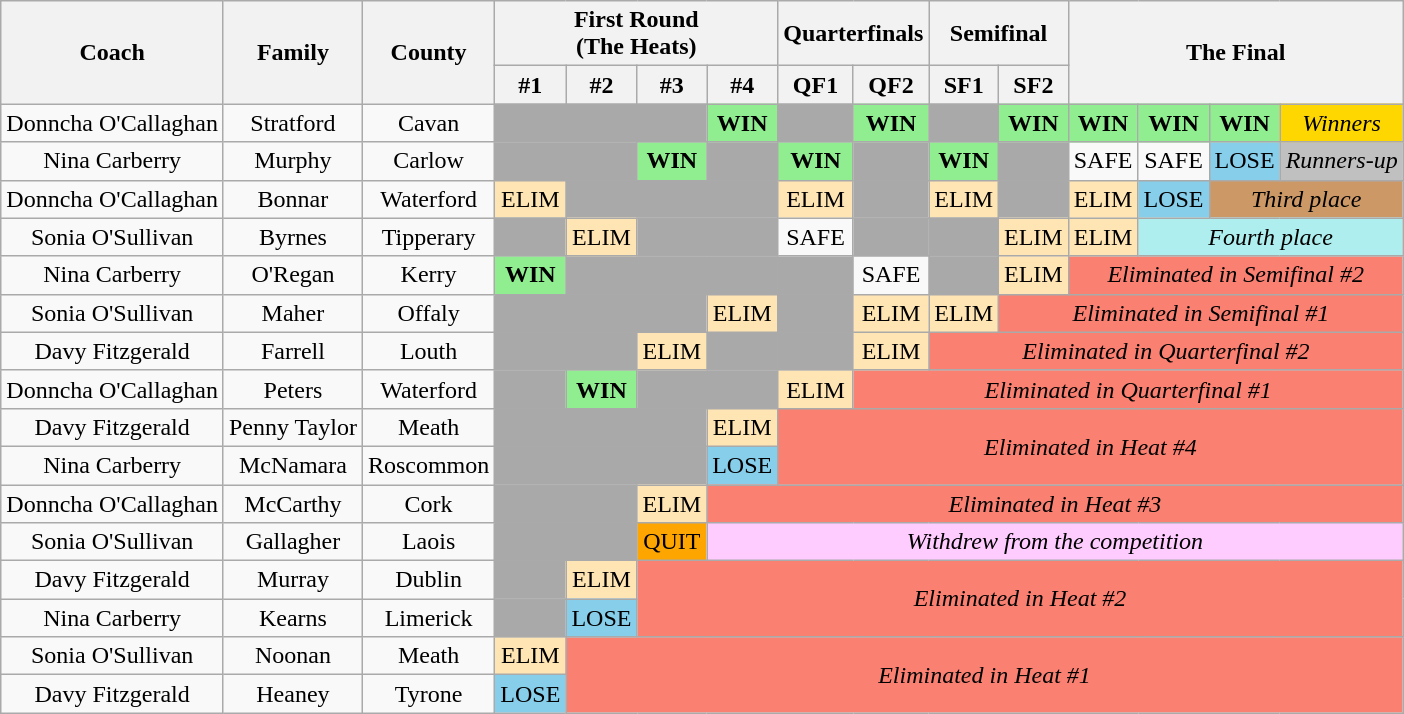<table class="wikitable sortable" style="margin: auto; text-align: center;">
<tr>
<th rowspan="2">Coach</th>
<th rowspan="2">Family</th>
<th rowspan="2">County</th>
<th colspan="4"><strong>First Round<br>(The Heats)</strong></th>
<th colspan="2">Quarterfinals</th>
<th colspan="2">Semifinal</th>
<th colspan="4" rowspan="2">The Final</th>
</tr>
<tr>
<th>#1</th>
<th>#2</th>
<th>#3</th>
<th>#4</th>
<th>QF1</th>
<th>QF2</th>
<th>SF1</th>
<th>SF2</th>
</tr>
<tr>
<td>Donncha O'Callaghan</td>
<td>Stratford</td>
<td>Cavan</td>
<td colspan="3" bgcolor="darkgray"></td>
<td bgcolor="lightgreen"><strong>WIN</strong></td>
<td bgcolor="darkgray"></td>
<td bgcolor="lightgreen"><strong>WIN</strong></td>
<td bgcolor="darkgray"></td>
<td bgcolor="lightgreen"><strong>WIN</strong></td>
<td bgcolor="lightgreen"><strong>WIN</strong></td>
<td bgcolor="lightgreen"><strong>WIN</strong></td>
<td bgcolor="lightgreen"><strong>WIN</strong></td>
<td style="background:gold;"><em>Winners</em></td>
</tr>
<tr>
<td>Nina Carberry</td>
<td>Murphy</td>
<td>Carlow</td>
<td colspan="2" bgcolor="darkgray"></td>
<td bgcolor="lightgreen"><strong>WIN</strong></td>
<td bgcolor="darkgray"></td>
<td bgcolor="lightgreen"><strong>WIN</strong></td>
<td bgcolor="darkgray"></td>
<td bgcolor="lightgreen"><strong>WIN</strong></td>
<td bgcolor="darkgray"></td>
<td>SAFE</td>
<td>SAFE</td>
<td style="background:#87ceeb">LOSE</td>
<td style="background:silver;"><em>Runners-up</em></td>
</tr>
<tr>
<td>Donncha O'Callaghan</td>
<td>Bonnar</td>
<td>Waterford</td>
<td style="background:#ffe5b4;">ELIM</td>
<td colspan="3" bgcolor="darkgray"></td>
<td style="background:#ffe5b4;">ELIM</td>
<td bgcolor="darkgray"></td>
<td style="background:#ffe5b4;">ELIM</td>
<td bgcolor="darkgray"></td>
<td style="background:#ffe5b4;">ELIM</td>
<td style="background:#87ceeb">LOSE</td>
<td colspan="2" style="background:#c96;"><em>Third place</em></td>
</tr>
<tr>
<td>Sonia O'Sullivan</td>
<td>Byrnes</td>
<td>Tipperary</td>
<td bgcolor="darkgray"></td>
<td style="background:#ffe5b4;">ELIM</td>
<td colspan="2" bgcolor="darkgray"></td>
<td>SAFE</td>
<td bgcolor="darkgray"></td>
<td bgcolor="darkgray"></td>
<td style="background:#ffe5b4;">ELIM</td>
<td style="background:#ffe5b4;">ELIM</td>
<td colspan="3" style="background:#afeeee"><em>Fourth place</em></td>
</tr>
<tr>
<td>Nina Carberry</td>
<td>O'Regan</td>
<td>Kerry</td>
<td bgcolor="lightgreen"><strong>WIN</strong></td>
<td colspan="3" bgcolor="darkgray"></td>
<td bgcolor="darkgray"></td>
<td>SAFE</td>
<td bgcolor="darkgray"></td>
<td style="background:#ffe5b4;">ELIM</td>
<td colspan="4" style="background:#FA8072;"><em>Eliminated in Semifinal #2</em></td>
</tr>
<tr>
<td>Sonia O'Sullivan</td>
<td>Maher</td>
<td>Offaly</td>
<td colspan="3" bgcolor="darkgray"></td>
<td style="background:#ffe5b4;">ELIM</td>
<td bgcolor="darkgray"></td>
<td style="background:#ffe5b4;">ELIM</td>
<td style="background:#ffe5b4;">ELIM</td>
<td colspan="5" style="background:#FA8072;"><em>Eliminated in Semifinal #1</em></td>
</tr>
<tr>
<td>Davy Fitzgerald</td>
<td>Farrell</td>
<td>Louth</td>
<td colspan="2" bgcolor="darkgray"></td>
<td style="background:#ffe5b4;">ELIM</td>
<td bgcolor="darkgray"></td>
<td bgcolor="darkgray"></td>
<td style="background:#ffe5b4;">ELIM</td>
<td colspan="6" style="background:#FA8072;"><em>Eliminated in Quarterfinal #2</em></td>
</tr>
<tr>
<td>Donncha O'Callaghan</td>
<td>Peters</td>
<td>Waterford</td>
<td bgcolor="darkgray"></td>
<td bgcolor="lightgreen"><strong>WIN</strong></td>
<td colspan="2" bgcolor="darkgray"></td>
<td style="background:#ffe5b4;">ELIM</td>
<td colspan="7" style="background:#FA8072;"><em>Eliminated in Quarterfinal #1</em></td>
</tr>
<tr>
<td>Davy Fitzgerald</td>
<td>Penny Taylor</td>
<td>Meath</td>
<td colspan="3" bgcolor="darkgray"></td>
<td style="background:#ffe5b4;">ELIM</td>
<td colspan="8" rowspan="2" style="background:#FA8072;"><em>Eliminated in Heat #4</em></td>
</tr>
<tr>
<td>Nina Carberry</td>
<td>McNamara</td>
<td>Roscommon</td>
<td colspan="3" bgcolor="darkgray"></td>
<td style="background:#87ceeb">LOSE</td>
</tr>
<tr>
<td>Donncha O'Callaghan</td>
<td>McCarthy</td>
<td>Cork</td>
<td colspan="2" bgcolor="darkgray"></td>
<td style="background:#ffe5b4;">ELIM</td>
<td colspan="9" style="background:#FA8072;"><em>Eliminated in Heat #3</em></td>
</tr>
<tr>
<td>Sonia O'Sullivan</td>
<td>Gallagher</td>
<td>Laois</td>
<td colspan="2" bgcolor="darkgray"></td>
<td bgcolor="orange">QUIT</td>
<td colspan="9" style="background:#FCF"><em>Withdrew from the competition</em></td>
</tr>
<tr>
<td>Davy Fitzgerald</td>
<td>Murray</td>
<td>Dublin</td>
<td bgcolor="darkgray"></td>
<td style="background:#ffe5b4;">ELIM</td>
<td colspan="10" rowspan="2" style="background:#FA8072;"><em>Eliminated in Heat #2</em></td>
</tr>
<tr>
<td>Nina Carberry</td>
<td>Kearns</td>
<td>Limerick</td>
<td bgcolor="darkgray"></td>
<td style="background:#87ceeb">LOSE</td>
</tr>
<tr>
<td>Sonia O'Sullivan</td>
<td>Noonan</td>
<td>Meath</td>
<td style="background:#ffe5b4;">ELIM</td>
<td colspan="11" rowspan="2" style="background:#FA8072;"><em>Eliminated in Heat #1</em></td>
</tr>
<tr>
<td>Davy Fitzgerald</td>
<td>Heaney</td>
<td>Tyrone</td>
<td style="background:#87ceeb">LOSE</td>
</tr>
</table>
